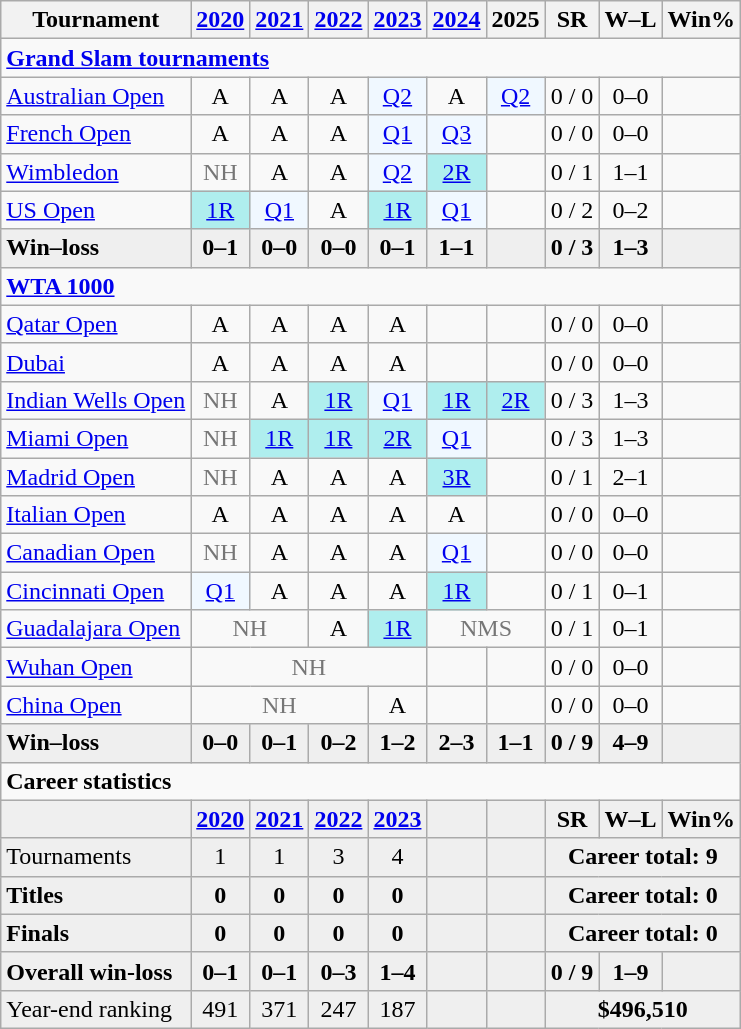<table class="wikitable" style=text-align:center>
<tr>
<th>Tournament</th>
<th><a href='#'>2020</a></th>
<th><a href='#'>2021</a></th>
<th><a href='#'>2022</a></th>
<th><a href='#'>2023</a></th>
<th><a href='#'>2024</a></th>
<th>2025</th>
<th>SR</th>
<th>W–L</th>
<th>Win%</th>
</tr>
<tr>
<td colspan="10" align="left"><strong><a href='#'>Grand Slam tournaments</a></strong></td>
</tr>
<tr>
<td align=left><a href='#'>Australian Open</a></td>
<td>A</td>
<td>A</td>
<td>A</td>
<td bgcolor=f0f8ff><a href='#'>Q2</a></td>
<td>A</td>
<td bgcolor=f0f8ff><a href='#'>Q2</a></td>
<td>0 / 0</td>
<td>0–0</td>
<td></td>
</tr>
<tr>
<td align=left><a href='#'>French Open</a></td>
<td>A</td>
<td>A</td>
<td>A</td>
<td bgcolor=f0f8ff><a href='#'>Q1</a></td>
<td bgcolor=f0f8ff><a href='#'>Q3</a></td>
<td></td>
<td>0 / 0</td>
<td>0–0</td>
<td></td>
</tr>
<tr>
<td align=left><a href='#'>Wimbledon</a></td>
<td style=color:#767676>NH</td>
<td>A</td>
<td>A</td>
<td bgcolor=f0f8ff><a href='#'>Q2</a></td>
<td bgcolor=afeeee><a href='#'>2R</a></td>
<td></td>
<td>0 / 1</td>
<td>1–1</td>
<td></td>
</tr>
<tr>
<td align=left><a href='#'>US Open</a></td>
<td bgcolor=afeeee><a href='#'>1R</a></td>
<td bgcolor=f0f8ff><a href='#'>Q1</a></td>
<td>A</td>
<td bgcolor=afeeee><a href='#'>1R</a></td>
<td bgcolor=f0f8ff><a href='#'>Q1</a></td>
<td></td>
<td>0 / 2</td>
<td>0–2</td>
<td></td>
</tr>
<tr style=background:#efefef;font-weight:bold>
<td align=left>Win–loss</td>
<td>0–1</td>
<td>0–0</td>
<td>0–0</td>
<td>0–1</td>
<td>1–1</td>
<td></td>
<td>0 / 3</td>
<td>1–3</td>
<td></td>
</tr>
<tr>
<td colspan="10" align="left"><strong><a href='#'>WTA 1000</a></strong></td>
</tr>
<tr>
<td align=left><a href='#'>Qatar Open</a></td>
<td>A</td>
<td>A</td>
<td>A</td>
<td>A</td>
<td></td>
<td></td>
<td>0 / 0</td>
<td>0–0</td>
<td></td>
</tr>
<tr>
<td align=left><a href='#'>Dubai</a> </td>
<td>A</td>
<td>A</td>
<td>A</td>
<td>A</td>
<td></td>
<td></td>
<td>0 / 0</td>
<td>0–0</td>
<td></td>
</tr>
<tr>
<td align=left><a href='#'>Indian Wells Open</a></td>
<td style=color:#767676>NH</td>
<td>A</td>
<td bgcolor=afeeee><a href='#'>1R</a></td>
<td bgcolor=f0f8ff><a href='#'>Q1</a></td>
<td bgcolor=afeeee><a href='#'>1R</a></td>
<td bgcolor=afeeee><a href='#'>2R</a></td>
<td>0 / 3</td>
<td>1–3</td>
<td></td>
</tr>
<tr>
<td align=left><a href='#'>Miami Open</a></td>
<td style=color:#767676>NH</td>
<td bgcolor=afeeee><a href='#'>1R</a></td>
<td bgcolor=afeeee><a href='#'>1R</a></td>
<td bgcolor=afeeee><a href='#'>2R</a></td>
<td bgcolor=f0f8ff><a href='#'>Q1</a></td>
<td></td>
<td>0 / 3</td>
<td>1–3</td>
<td></td>
</tr>
<tr>
<td align=left><a href='#'>Madrid Open</a></td>
<td style=color:#767676>NH</td>
<td>A</td>
<td>A</td>
<td>A</td>
<td bgcolor=afeeee><a href='#'>3R</a></td>
<td></td>
<td>0 / 1</td>
<td>2–1</td>
<td></td>
</tr>
<tr>
<td align=left><a href='#'>Italian Open</a></td>
<td>A</td>
<td>A</td>
<td>A</td>
<td>A</td>
<td>A</td>
<td></td>
<td>0 / 0</td>
<td>0–0</td>
<td></td>
</tr>
<tr>
<td align=left><a href='#'>Canadian Open</a></td>
<td style=color:#767676>NH</td>
<td>A</td>
<td>A</td>
<td>A</td>
<td bgcolor=f0f8ff><a href='#'>Q1</a></td>
<td></td>
<td>0 / 0</td>
<td>0–0</td>
<td></td>
</tr>
<tr>
<td align=left><a href='#'>Cincinnati Open</a></td>
<td bgcolor=f0f8ff><a href='#'>Q1</a></td>
<td>A</td>
<td>A</td>
<td>A</td>
<td bgcolor= afeeee><a href='#'>1R</a></td>
<td></td>
<td>0 / 1</td>
<td>0–1</td>
<td></td>
</tr>
<tr>
<td align=left><a href='#'>Guadalajara Open</a></td>
<td colspan="2" style="color:#767676">NH</td>
<td>A</td>
<td bgcolor=afeeee><a href='#'>1R</a></td>
<td colspan="2" style="color:#767676">NMS</td>
<td>0 / 1</td>
<td>0–1</td>
<td></td>
</tr>
<tr>
<td align=left><a href='#'>Wuhan Open</a></td>
<td colspan="4" style="color:#767676">NH</td>
<td></td>
<td></td>
<td>0 / 0</td>
<td>0–0</td>
<td></td>
</tr>
<tr>
<td align=left><a href='#'>China Open</a></td>
<td colspan="3" style="color:#767676">NH</td>
<td>A</td>
<td></td>
<td></td>
<td>0 / 0</td>
<td>0–0</td>
<td></td>
</tr>
<tr style="background:#efefef;font-weight:bold">
<td align=left>Win–loss</td>
<td>0–0</td>
<td>0–1</td>
<td>0–2</td>
<td>1–2</td>
<td>2–3</td>
<td>1–1</td>
<td>0 / 9</td>
<td>4–9</td>
<td></td>
</tr>
<tr>
<td colspan="10" align="left"><strong>Career statistics</strong></td>
</tr>
<tr style="background:#efefef;font-weight:bold">
<td></td>
<td><a href='#'>2020</a></td>
<td><a href='#'>2021</a></td>
<td><a href='#'>2022</a></td>
<td><a href='#'>2023</a></td>
<td></td>
<td></td>
<td>SR</td>
<td>W–L</td>
<td>Win%</td>
</tr>
<tr bgcolor="efefef">
<td align="left">Tournaments</td>
<td>1</td>
<td>1</td>
<td>3</td>
<td>4</td>
<td></td>
<td></td>
<td colspan="3"><strong>Career total: 9</strong></td>
</tr>
<tr style="background:#efefef;font-weight:bold">
<td align="left">Titles</td>
<td>0</td>
<td>0</td>
<td>0</td>
<td>0</td>
<td></td>
<td></td>
<td colspan="3">Career total: 0</td>
</tr>
<tr style="background:#efefef;font-weight:bold">
<td align="left">Finals</td>
<td>0</td>
<td>0</td>
<td>0</td>
<td>0</td>
<td></td>
<td></td>
<td colspan="3">Career total: 0</td>
</tr>
<tr style="background:#efefef;font-weight:bold">
<td align="left">Overall win-loss</td>
<td>0–1</td>
<td>0–1</td>
<td>0–3</td>
<td>1–4</td>
<td></td>
<td></td>
<td>0 / 9</td>
<td>1–9</td>
<td></td>
</tr>
<tr bgcolor="efefef">
<td align="left">Year-end ranking</td>
<td>491</td>
<td>371</td>
<td>247</td>
<td>187</td>
<td></td>
<td></td>
<td colspan="3"><strong>$496,510</strong></td>
</tr>
</table>
